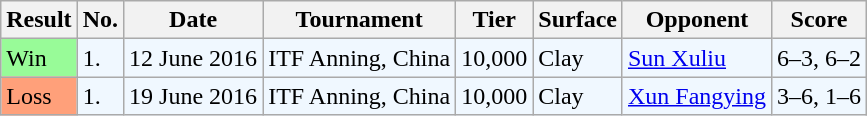<table class="sortable wikitable">
<tr>
<th>Result</th>
<th>No.</th>
<th>Date</th>
<th>Tournament</th>
<th>Tier</th>
<th>Surface</th>
<th>Opponent</th>
<th class="unsortable">Score</th>
</tr>
<tr style="background:#f0f8ff;">
<td style="background:#98fb98;">Win</td>
<td>1.</td>
<td>12 June 2016</td>
<td>ITF Anning, China</td>
<td>10,000</td>
<td>Clay</td>
<td> <a href='#'>Sun Xuliu</a></td>
<td>6–3, 6–2</td>
</tr>
<tr style="background:#f0f8ff;">
<td style="background:#ffa07a;">Loss</td>
<td>1.</td>
<td>19 June 2016</td>
<td>ITF Anning, China</td>
<td>10,000</td>
<td>Clay</td>
<td> <a href='#'>Xun Fangying</a></td>
<td>3–6, 1–6</td>
</tr>
</table>
